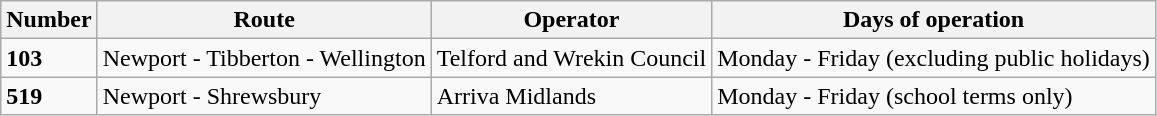<table class="wikitable">
<tr>
<th>Number</th>
<th>Route</th>
<th>Operator</th>
<th>Days of operation</th>
</tr>
<tr>
<td><strong>103</strong></td>
<td>Newport - Tibberton - Wellington</td>
<td>Telford and Wrekin Council</td>
<td>Monday - Friday (excluding public holidays)</td>
</tr>
<tr>
<td><strong>519</strong></td>
<td>Newport - Shrewsbury</td>
<td>Arriva Midlands</td>
<td>Monday - Friday (school terms only)</td>
</tr>
</table>
